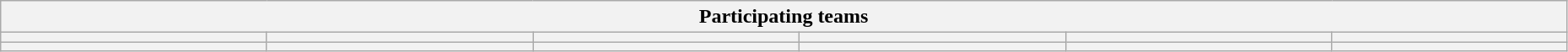<table class="wikitable" style="width:98%;">
<tr>
<th colspan="6">Participating teams</th>
</tr>
<tr>
<th width=17%></th>
<th width=17%> </th>
<th width=17%> </th>
<th width=17%></th>
<th width=17%></th>
<th width=17%> </th>
</tr>
<tr>
<th width=17%></th>
<th width=17%></th>
<th width=17%></th>
<th width=17%></th>
<th width=17%> </th>
<th width=17%></th>
</tr>
</table>
